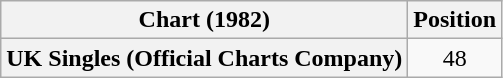<table class="wikitable plainrowheaders">
<tr>
<th scope="col">Chart (1982)</th>
<th scope="col">Position</th>
</tr>
<tr>
<th scope="row">UK Singles (Official Charts Company)</th>
<td align="center">48</td>
</tr>
</table>
